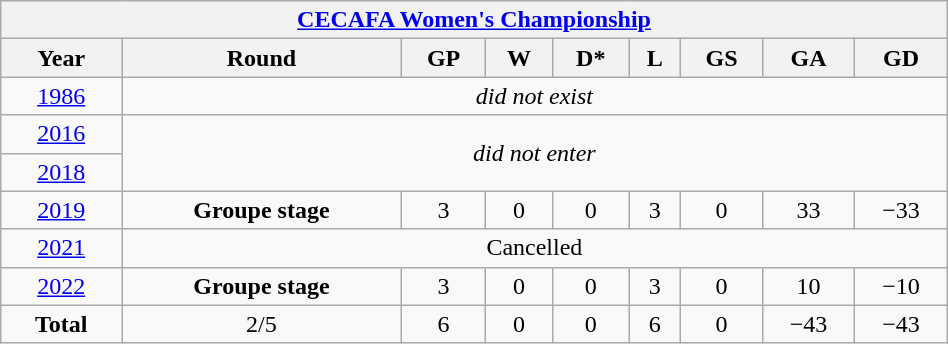<table class="wikitable" style="text-align: center; width:50%;">
<tr>
<th colspan=10><a href='#'>CECAFA Women's Championship</a></th>
</tr>
<tr>
<th>Year</th>
<th>Round</th>
<th>GP</th>
<th>W</th>
<th>D*</th>
<th>L</th>
<th>GS</th>
<th>GA</th>
<th>GD</th>
</tr>
<tr>
<td> <a href='#'>1986</a></td>
<td colspan=8><em>did not exist</em></td>
</tr>
<tr>
<td> <a href='#'>2016</a></td>
<td rowspan=2 colspan=8><em>did not enter</em></td>
</tr>
<tr>
<td> <a href='#'>2018</a></td>
</tr>
<tr>
<td> <a href='#'>2019</a></td>
<td><strong>Groupe stage</strong></td>
<td>3</td>
<td>0</td>
<td>0</td>
<td>3</td>
<td>0</td>
<td>33</td>
<td>−33</td>
</tr>
<tr>
<td> <a href='#'>2021</a></td>
<td colspan=8>Cancelled</td>
</tr>
<tr>
<td> <a href='#'>2022</a></td>
<td><strong>Groupe stage</strong></td>
<td>3</td>
<td>0</td>
<td>0</td>
<td>3</td>
<td>0</td>
<td>10</td>
<td>−10</td>
</tr>
<tr>
<td><strong>Total</strong></td>
<td>2/5</td>
<td>6</td>
<td>0</td>
<td>0</td>
<td>6</td>
<td>0</td>
<td>−43</td>
<td>−43</td>
</tr>
</table>
